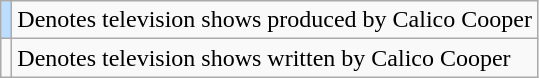<table class="wikitable">
<tr>
<td style="background:#bdf;"></td>
<td>Denotes television shows produced by Calico Cooper</td>
</tr>
<tr>
<td></td>
<td>Denotes television shows written by Calico Cooper</td>
</tr>
</table>
